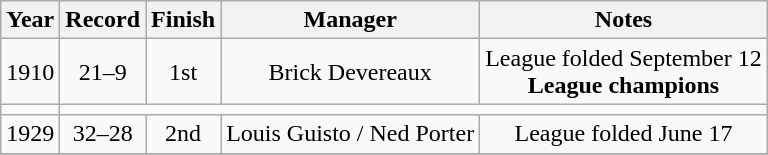<table class="wikitable">
<tr>
<th>Year</th>
<th>Record</th>
<th>Finish</th>
<th>Manager</th>
<th>Notes</th>
</tr>
<tr align=center>
<td>1910</td>
<td>21–9</td>
<td>1st</td>
<td>Brick Devereaux</td>
<td>League folded September 12<br><strong>League champions</strong></td>
</tr>
<tr align=center>
<td></td>
</tr>
<tr align=center>
<td>1929</td>
<td>32–28</td>
<td>2nd</td>
<td>Louis Guisto / Ned Porter</td>
<td>League folded June 17</td>
</tr>
<tr align=center>
</tr>
</table>
